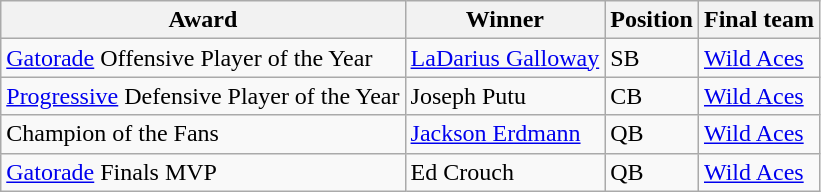<table class="wikitable">
<tr>
<th>Award</th>
<th>Winner</th>
<th>Position</th>
<th>Final team</th>
</tr>
<tr>
<td><a href='#'>Gatorade</a> Offensive Player of the Year</td>
<td><a href='#'>LaDarius Galloway</a></td>
<td>SB</td>
<td><a href='#'>Wild Aces</a></td>
</tr>
<tr>
<td><a href='#'>Progressive</a> Defensive Player of the Year</td>
<td>Joseph Putu</td>
<td>CB</td>
<td><a href='#'>Wild Aces</a></td>
</tr>
<tr>
<td>Champion of the Fans</td>
<td><a href='#'>Jackson Erdmann</a></td>
<td>QB</td>
<td><a href='#'>Wild Aces</a></td>
</tr>
<tr>
<td><a href='#'>Gatorade</a> Finals MVP</td>
<td>Ed Crouch</td>
<td>QB</td>
<td><a href='#'>Wild Aces</a></td>
</tr>
</table>
